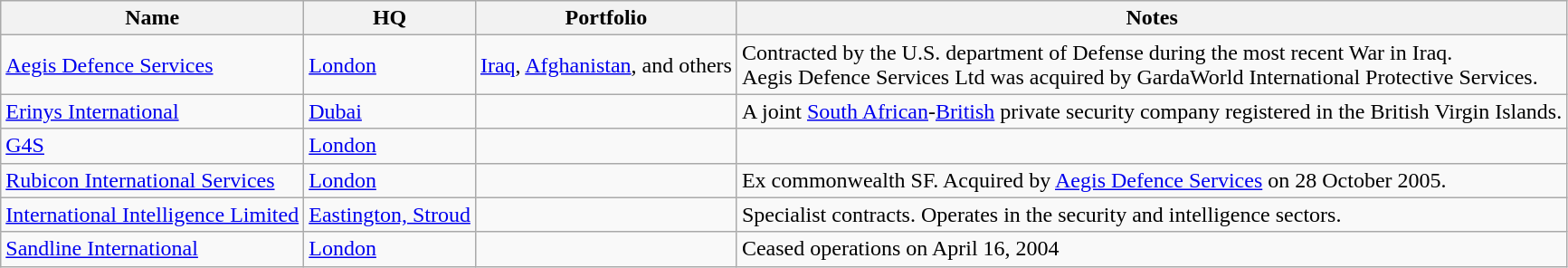<table class="wikitable sortable">
<tr>
<th>Name</th>
<th>HQ</th>
<th>Portfolio</th>
<th>Notes</th>
</tr>
<tr>
<td><a href='#'>Aegis Defence Services</a></td>
<td><a href='#'>London</a></td>
<td><a href='#'>Iraq</a>, <a href='#'>Afghanistan</a>, and others</td>
<td>Contracted by the U.S. department of Defense during the most recent War in Iraq.<br>Aegis Defence Services Ltd was acquired by GardaWorld International Protective Services.</td>
</tr>
<tr>
<td><a href='#'>Erinys International</a></td>
<td><a href='#'>Dubai</a></td>
<td></td>
<td>A joint <a href='#'>South African</a>-<a href='#'>British</a> private security company registered in the British Virgin Islands.</td>
</tr>
<tr>
<td><a href='#'>G4S</a></td>
<td><a href='#'>London</a></td>
<td></td>
<td></td>
</tr>
<tr>
<td><a href='#'>Rubicon International Services</a></td>
<td><a href='#'>London</a></td>
<td></td>
<td>Ex commonwealth SF. Acquired by <a href='#'>Aegis Defence Services</a> on 28 October 2005.</td>
</tr>
<tr>
<td><a href='#'>International Intelligence Limited</a></td>
<td><a href='#'>Eastington, Stroud</a></td>
<td></td>
<td>Specialist contracts. Operates in the security and intelligence sectors.</td>
</tr>
<tr>
<td><a href='#'>Sandline International</a></td>
<td><a href='#'>London</a></td>
<td></td>
<td>Ceased operations on April 16, 2004</td>
</tr>
</table>
